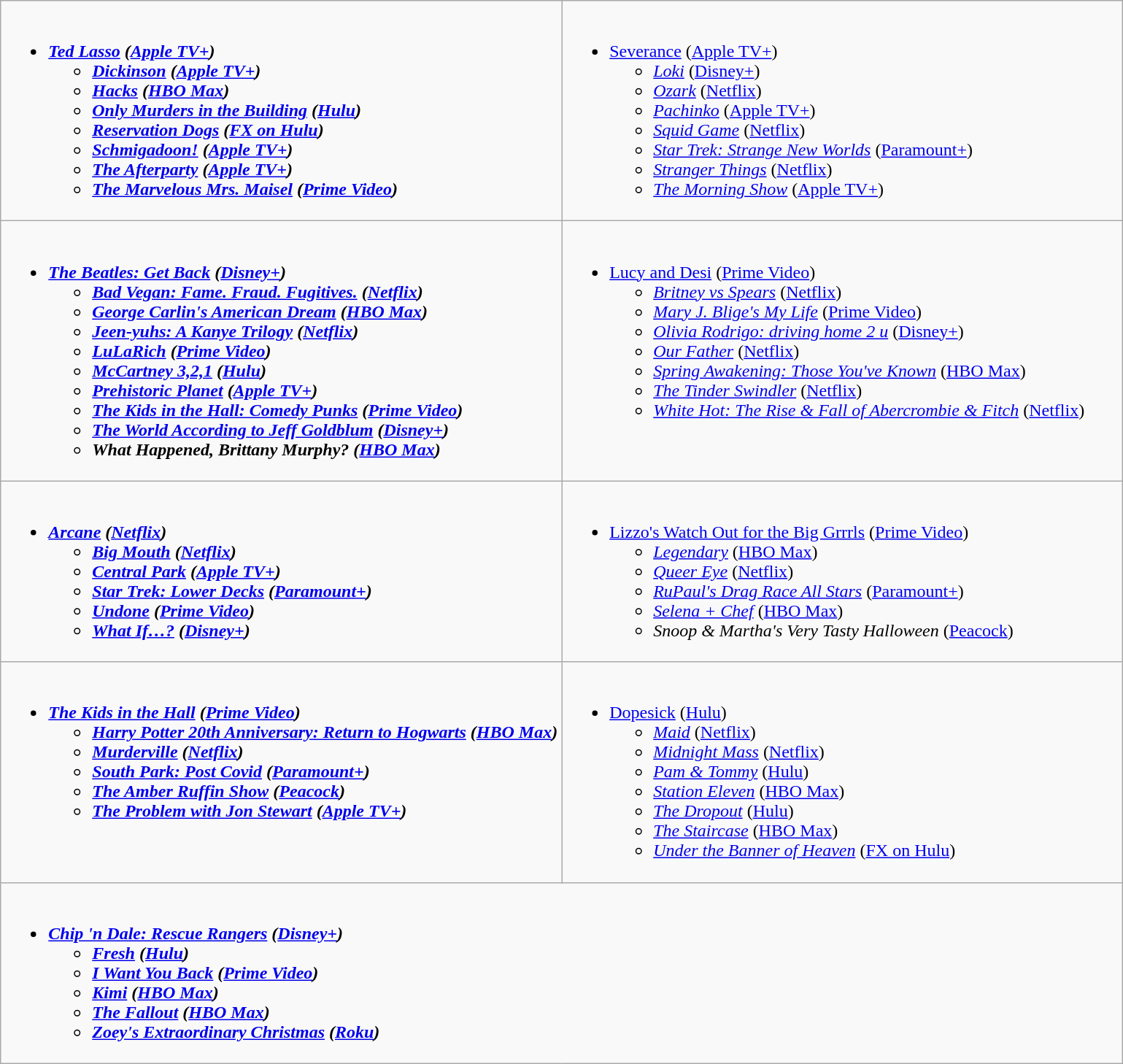<table class="wikitable">
<tr>
<td valign="top" width="50%"><br><ul><li><strong><em><a href='#'>Ted Lasso</a><em> (<a href='#'>Apple TV+</a>)<strong><ul><li></em><a href='#'>Dickinson</a><em> (<a href='#'>Apple TV+</a>)</li><li></em><a href='#'>Hacks</a><em> (<a href='#'>HBO Max</a>)</li><li></em><a href='#'>Only Murders in the Building</a><em> (<a href='#'>Hulu</a>)</li><li></em><a href='#'>Reservation Dogs</a><em> (<a href='#'>FX on Hulu</a>)</li><li></em><a href='#'>Schmigadoon!</a><em> (<a href='#'>Apple TV+</a>)</li><li></em><a href='#'>The Afterparty</a><em> (<a href='#'>Apple TV+</a>)</li><li></em><a href='#'>The Marvelous Mrs. Maisel</a><em> (<a href='#'>Prime Video</a>)</li></ul></li></ul></td>
<td valign="top" width="50%"><br><ul><li></em></strong><a href='#'>Severance</a></em> (<a href='#'>Apple TV+</a>)</strong><ul><li><em><a href='#'>Loki</a></em> (<a href='#'>Disney+</a>)</li><li><em><a href='#'>Ozark</a></em> (<a href='#'>Netflix</a>)</li><li><em><a href='#'>Pachinko</a></em> (<a href='#'>Apple TV+</a>)</li><li><em><a href='#'>Squid Game</a></em> (<a href='#'>Netflix</a>)</li><li><em><a href='#'>Star Trek: Strange New Worlds</a></em> (<a href='#'>Paramount+</a>)</li><li><em><a href='#'>Stranger Things</a></em> (<a href='#'>Netflix</a>)</li><li><em><a href='#'>The Morning Show</a></em> (<a href='#'>Apple TV+</a>)</li></ul></li></ul></td>
</tr>
<tr>
<td valign="top" width="50%"><br><ul><li><strong><em><a href='#'>The Beatles: Get Back</a><em> (<a href='#'>Disney+</a>)<strong><ul><li></em><a href='#'>Bad Vegan: Fame. Fraud. Fugitives.</a><em> (<a href='#'>Netflix</a>)</li><li></em><a href='#'>George Carlin's American Dream</a><em> (<a href='#'>HBO Max</a>)</li><li></em><a href='#'>Jeen-yuhs: A Kanye Trilogy</a><em> (<a href='#'>Netflix</a>)</li><li></em><a href='#'>LuLaRich</a><em> (<a href='#'>Prime Video</a>)</li><li></em><a href='#'>McCartney 3,2,1</a><em> (<a href='#'>Hulu</a>)</li><li></em><a href='#'>Prehistoric Planet</a><em> (<a href='#'>Apple TV+</a>)</li><li></em><a href='#'>The Kids in the Hall: Comedy Punks</a><em> (<a href='#'>Prime Video</a>)</li><li></em><a href='#'>The World According to Jeff Goldblum</a><em> (<a href='#'>Disney+</a>)</li><li></em>What Happened, Brittany Murphy?<em> (<a href='#'>HBO Max</a>)</li></ul></li></ul></td>
<td valign="top" width="50%"><br><ul><li></em></strong><a href='#'>Lucy and Desi</a></em> (<a href='#'>Prime Video</a>)</strong><ul><li><em><a href='#'>Britney vs Spears</a></em> (<a href='#'>Netflix</a>)</li><li><em><a href='#'>Mary J. Blige's My Life</a></em> (<a href='#'>Prime Video</a>)</li><li><em><a href='#'>Olivia Rodrigo: driving home 2 u</a></em> (<a href='#'>Disney+</a>)</li><li><em><a href='#'>Our Father</a></em> (<a href='#'>Netflix</a>)</li><li><em><a href='#'>Spring Awakening: Those You've Known</a></em> (<a href='#'>HBO Max</a>)</li><li><em><a href='#'>The Tinder Swindler</a></em> (<a href='#'>Netflix</a>)</li><li><em><a href='#'>White Hot: The Rise & Fall of Abercrombie & Fitch</a></em> (<a href='#'>Netflix</a>)</li></ul></li></ul></td>
</tr>
<tr>
<td valign="top" width="50%"><br><ul><li><strong><em><a href='#'>Arcane</a><em> (<a href='#'>Netflix</a>)<strong><ul><li></em><a href='#'>Big Mouth</a><em> (<a href='#'>Netflix</a>)</li><li></em><a href='#'>Central Park</a><em> (<a href='#'>Apple TV+</a>)</li><li></em><a href='#'>Star Trek: Lower Decks</a><em> (<a href='#'>Paramount+</a>)</li><li></em><a href='#'>Undone</a><em> (<a href='#'>Prime Video</a>)</li><li></em><a href='#'>What If…?</a><em> (<a href='#'>Disney+</a>)</li></ul></li></ul></td>
<td valign="top" width="50%"><br><ul><li></em></strong><a href='#'>Lizzo's Watch Out for the Big Grrrls</a></em> (<a href='#'>Prime Video</a>)</strong><ul><li><em><a href='#'>Legendary</a></em> (<a href='#'>HBO Max</a>)</li><li><em><a href='#'>Queer Eye</a></em> (<a href='#'>Netflix</a>)</li><li><em><a href='#'>RuPaul's Drag Race All Stars</a></em> (<a href='#'>Paramount+</a>)</li><li><em><a href='#'>Selena + Chef</a></em> (<a href='#'>HBO Max</a>)</li><li><em>Snoop & Martha's Very Tasty Halloween</em> (<a href='#'>Peacock</a>)</li></ul></li></ul></td>
</tr>
<tr>
<td valign="top" width="50%"><br><ul><li><strong><em><a href='#'>The Kids in the Hall</a><em> (<a href='#'>Prime Video</a>)<strong><ul><li></em><a href='#'>Harry Potter 20th Anniversary: Return to Hogwarts</a><em> (<a href='#'>HBO Max</a>)</li><li></em><a href='#'>Murderville</a><em> (<a href='#'>Netflix</a>)</li><li></em><a href='#'>South Park: Post Covid</a><em> (<a href='#'>Paramount+</a>)</li><li></em><a href='#'>The Amber Ruffin Show</a><em> (<a href='#'>Peacock</a>)</li><li></em><a href='#'>The Problem with Jon Stewart</a><em> (<a href='#'>Apple TV+</a>)</li></ul></li></ul></td>
<td valign="top" width="50%"><br><ul><li></em></strong><a href='#'>Dopesick</a></em> (<a href='#'>Hulu</a>)</strong><ul><li><em><a href='#'>Maid</a></em> (<a href='#'>Netflix</a>)</li><li><em><a href='#'>Midnight Mass</a></em> (<a href='#'>Netflix</a>)</li><li><em><a href='#'>Pam & Tommy</a></em> (<a href='#'>Hulu</a>)</li><li><em><a href='#'>Station Eleven</a></em> (<a href='#'>HBO Max</a>)</li><li><em><a href='#'>The Dropout</a></em> (<a href='#'>Hulu</a>)</li><li><em><a href='#'>The Staircase</a></em> (<a href='#'>HBO Max</a>)</li><li><em><a href='#'>Under the Banner of Heaven</a></em> (<a href='#'>FX on Hulu</a>)</li></ul></li></ul></td>
</tr>
<tr>
<td colspan="2" valign="top" width="50%"><br><ul><li><strong><em><a href='#'>Chip 'n Dale: Rescue Rangers</a><em> (<a href='#'>Disney+</a>)<strong><ul><li></em><a href='#'>Fresh</a><em> (<a href='#'>Hulu</a>)</li><li></em><a href='#'>I Want You Back</a><em> (<a href='#'>Prime Video</a>)</li><li></em><a href='#'>Kimi</a><em> (<a href='#'>HBO Max</a>)</li><li></em><a href='#'>The Fallout</a><em> (<a href='#'>HBO Max</a>)</li><li></em><a href='#'>Zoey's Extraordinary Christmas</a><em> (<a href='#'>Roku</a>)</li></ul></li></ul></td>
</tr>
</table>
